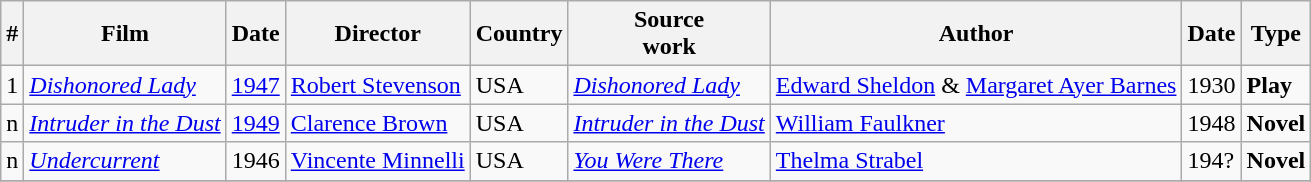<table class="wikitable">
<tr>
<th>#</th>
<th>Film</th>
<th>Date</th>
<th>Director</th>
<th>Country</th>
<th>Source<br>work</th>
<th>Author</th>
<th>Date</th>
<th>Type</th>
</tr>
<tr>
<td>1</td>
<td><em><a href='#'>Dishonored Lady</a></em></td>
<td><a href='#'>1947</a></td>
<td><a href='#'>Robert Stevenson</a></td>
<td>USA</td>
<td><em><a href='#'>Dishonored Lady</a></em></td>
<td><a href='#'>Edward Sheldon</a> & <a href='#'>Margaret Ayer Barnes</a></td>
<td>1930</td>
<td><strong>Play</strong></td>
</tr>
<tr>
<td>n</td>
<td><em><a href='#'>Intruder in the Dust</a></em></td>
<td><a href='#'>1949</a></td>
<td><a href='#'>Clarence Brown</a></td>
<td>USA</td>
<td><em><a href='#'>Intruder in the Dust</a></em></td>
<td><a href='#'>William Faulkner</a></td>
<td>1948</td>
<td><strong>Novel</strong></td>
</tr>
<tr>
<td>n</td>
<td><em><a href='#'>Undercurrent</a></em></td>
<td>1946</td>
<td><a href='#'>Vincente Minnelli</a></td>
<td>USA</td>
<td><em><a href='#'>You Were There</a></em></td>
<td><a href='#'>Thelma Strabel</a></td>
<td>194?</td>
<td><strong>Novel</strong></td>
</tr>
<tr>
</tr>
</table>
